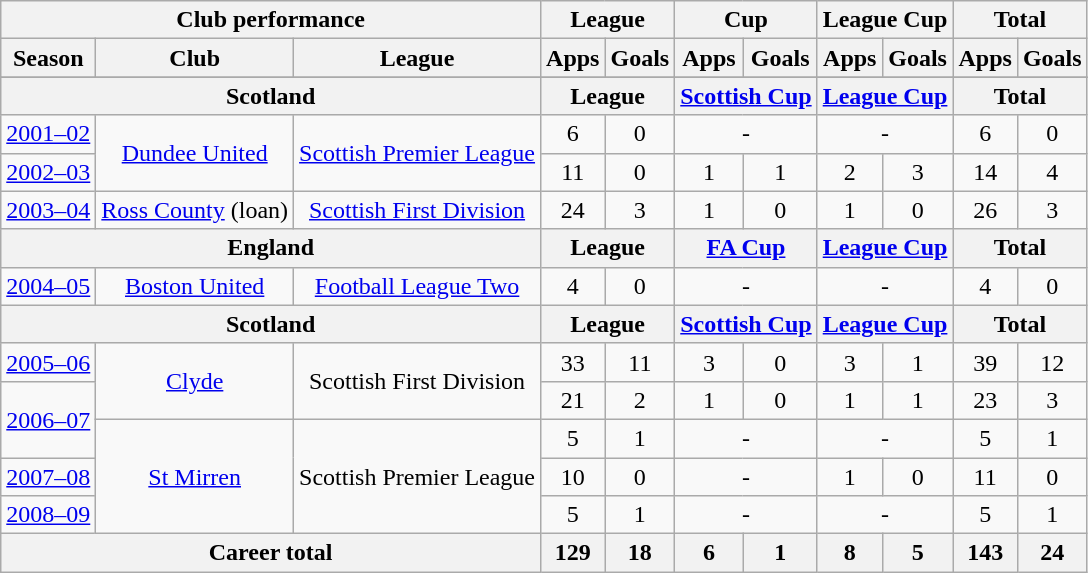<table class="wikitable" style="text-align:center">
<tr>
<th colspan="3">Club performance</th>
<th colspan="2">League</th>
<th colspan="2">Cup</th>
<th colspan="2">League Cup</th>
<th colspan="2">Total</th>
</tr>
<tr>
<th>Season</th>
<th>Club</th>
<th>League</th>
<th>Apps</th>
<th>Goals</th>
<th>Apps</th>
<th>Goals</th>
<th>Apps</th>
<th>Goals</th>
<th>Apps</th>
<th>Goals</th>
</tr>
<tr>
</tr>
<tr>
<th colspan="3">Scotland</th>
<th colspan="2">League</th>
<th colspan="2"><a href='#'>Scottish Cup</a></th>
<th colspan="2"><a href='#'>League Cup</a></th>
<th colspan="2">Total</th>
</tr>
<tr>
<td><a href='#'>2001–02</a></td>
<td rowspan="2"><a href='#'>Dundee United</a></td>
<td rowspan="2"><a href='#'>Scottish Premier League</a></td>
<td>6</td>
<td>0</td>
<td colspan="2">-</td>
<td colspan="2">-</td>
<td>6</td>
<td>0</td>
</tr>
<tr>
<td><a href='#'>2002–03</a></td>
<td>11</td>
<td>0</td>
<td>1</td>
<td>1</td>
<td>2</td>
<td>3</td>
<td>14</td>
<td>4</td>
</tr>
<tr>
<td><a href='#'>2003–04</a></td>
<td><a href='#'>Ross County</a> (loan)</td>
<td><a href='#'>Scottish First Division</a></td>
<td>24</td>
<td>3</td>
<td>1</td>
<td>0</td>
<td>1</td>
<td>0</td>
<td>26</td>
<td>3</td>
</tr>
<tr>
<th colspan="3">England</th>
<th colspan="2">League</th>
<th colspan="2"><a href='#'>FA Cup</a></th>
<th colspan="2"><a href='#'>League Cup</a></th>
<th colspan="2">Total</th>
</tr>
<tr>
<td><a href='#'>2004–05</a></td>
<td><a href='#'>Boston United</a></td>
<td><a href='#'>Football League Two</a></td>
<td>4</td>
<td>0</td>
<td colspan="2">-</td>
<td colspan="2">-</td>
<td>4</td>
<td>0</td>
</tr>
<tr>
<th colspan="3">Scotland</th>
<th colspan="2">League</th>
<th colspan="2"><a href='#'>Scottish Cup</a></th>
<th colspan="2"><a href='#'>League Cup</a></th>
<th colspan="2">Total</th>
</tr>
<tr>
<td><a href='#'>2005–06</a></td>
<td rowspan="2"><a href='#'>Clyde</a></td>
<td rowspan="2">Scottish First Division</td>
<td>33</td>
<td>11</td>
<td>3</td>
<td>0</td>
<td>3</td>
<td>1</td>
<td>39</td>
<td>12</td>
</tr>
<tr>
<td rowspan="2"><a href='#'>2006–07</a></td>
<td>21</td>
<td>2</td>
<td>1</td>
<td>0</td>
<td>1</td>
<td>1</td>
<td>23</td>
<td>3</td>
</tr>
<tr>
<td rowspan="3"><a href='#'>St Mirren</a></td>
<td rowspan="3">Scottish Premier League</td>
<td>5</td>
<td>1</td>
<td colspan="2">-</td>
<td colspan="2">-</td>
<td>5</td>
<td>1</td>
</tr>
<tr>
<td><a href='#'>2007–08</a></td>
<td>10</td>
<td>0</td>
<td colspan="2">-</td>
<td>1</td>
<td>0</td>
<td>11</td>
<td>0</td>
</tr>
<tr>
<td><a href='#'>2008–09</a></td>
<td>5</td>
<td>1</td>
<td colspan="2">-</td>
<td colspan="2">-</td>
<td>5</td>
<td>1</td>
</tr>
<tr>
<th colspan="3">Career total</th>
<th><strong>129</strong></th>
<th><strong>18</strong></th>
<th><strong>6</strong></th>
<th><strong>1</strong></th>
<th><strong>8</strong></th>
<th><strong>5</strong></th>
<th><strong>143</strong></th>
<th><strong>24</strong></th>
</tr>
</table>
